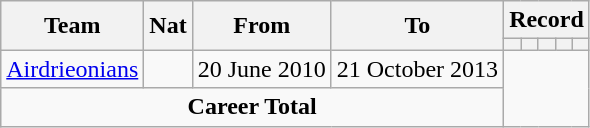<table class="wikitable" style="text-align: center">
<tr>
<th rowspan="2">Team</th>
<th rowspan="2">Nat</th>
<th rowspan="2">From</th>
<th rowspan="2">To</th>
<th colspan=5>Record</th>
</tr>
<tr>
<th></th>
<th></th>
<th></th>
<th></th>
<th></th>
</tr>
<tr>
<td align=left><a href='#'>Airdrieonians</a></td>
<td></td>
<td align=left>20 June 2010</td>
<td align=left>21 October 2013<br></td>
</tr>
<tr>
<td colspan=4><strong>Career Total</strong><br></td>
</tr>
</table>
